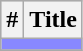<table class="wikitable plainrowheaders">
<tr bgcolor="#CCCCCC">
<th>#</th>
<th>Title</th>
</tr>
<tr>
<td colspan="7" bgcolor="#8888FF"></td>
</tr>
<tr>
</tr>
</table>
